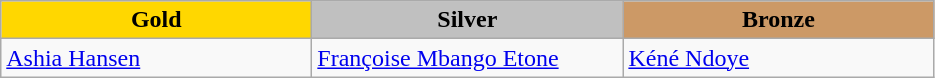<table class="wikitable" style="text-align:left">
<tr align="center">
<td width=200 bgcolor=gold><strong>Gold</strong></td>
<td width=200 bgcolor=silver><strong>Silver</strong></td>
<td width=200 bgcolor=CC9966><strong>Bronze</strong></td>
</tr>
<tr>
<td><a href='#'>Ashia Hansen</a><br><em></em></td>
<td><a href='#'>Françoise Mbango Etone</a><br><em></em></td>
<td><a href='#'>Kéné Ndoye</a><br><em></em></td>
</tr>
</table>
